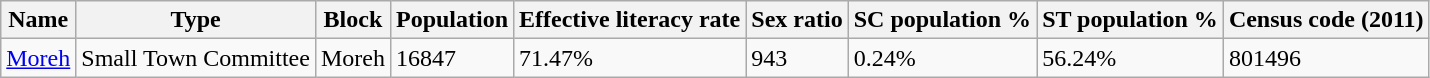<table class="wikitable sortable">
<tr>
<th>Name</th>
<th>Type</th>
<th>Block</th>
<th>Population</th>
<th>Effective literacy rate</th>
<th>Sex ratio</th>
<th>SC population %</th>
<th>ST population %</th>
<th>Census code (2011)</th>
</tr>
<tr>
<td><a href='#'>Moreh</a></td>
<td>Small Town Committee</td>
<td>Moreh</td>
<td>16847</td>
<td>71.47%</td>
<td>943</td>
<td>0.24%</td>
<td>56.24%</td>
<td>801496</td>
</tr>
</table>
